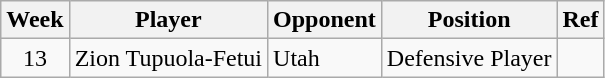<table class=wikitable>
<tr>
<th>Week</th>
<th>Player</th>
<th>Opponent</th>
<th>Position</th>
<th>Ref</th>
</tr>
<tr>
<td align=center>13</td>
<td>Zion Tupuola-Fetui</td>
<td>Utah</td>
<td>Defensive Player</td>
<td></td>
</tr>
</table>
